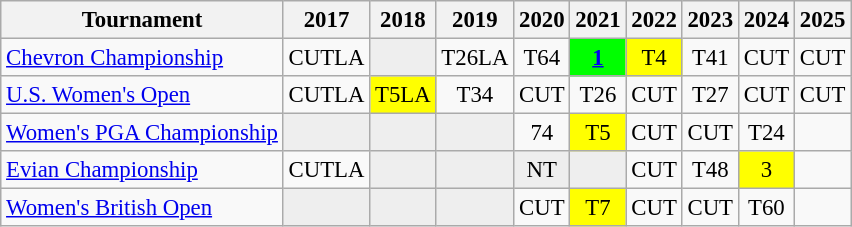<table class="wikitable" style="font-size:95%;text-align:center;">
<tr>
<th>Tournament</th>
<th>2017</th>
<th>2018</th>
<th>2019</th>
<th>2020</th>
<th>2021</th>
<th>2022</th>
<th>2023</th>
<th>2024</th>
<th>2025</th>
</tr>
<tr>
<td align=left><a href='#'>Chevron Championship</a></td>
<td>CUT<span>LA</span></td>
<td style="background:#eeeeee;"></td>
<td>T26<span>LA</span></td>
<td>T64</td>
<td style="background:lime;"><strong><a href='#'>1</a></strong></td>
<td style="background:yellow;">T4</td>
<td>T41</td>
<td>CUT</td>
<td>CUT</td>
</tr>
<tr>
<td align=left><a href='#'>U.S. Women's Open</a></td>
<td>CUT<span>LA</span></td>
<td style="background:yellow;">T5<span>LA</span></td>
<td>T34</td>
<td>CUT</td>
<td>T26</td>
<td>CUT</td>
<td>T27</td>
<td>CUT</td>
<td>CUT</td>
</tr>
<tr>
<td align=left><a href='#'>Women's PGA Championship</a></td>
<td style="background:#eeeeee;"></td>
<td style="background:#eeeeee;"></td>
<td style="background:#eeeeee;"></td>
<td>74</td>
<td style="background:yellow;">T5</td>
<td>CUT</td>
<td>CUT</td>
<td>T24</td>
<td></td>
</tr>
<tr>
<td align=left><a href='#'>Evian Championship</a></td>
<td>CUT<span>LA</span></td>
<td style="background:#eeeeee;"></td>
<td style="background:#eeeeee;"></td>
<td style="background:#eeeeee;">NT</td>
<td style="background:#eeeeee;"></td>
<td>CUT</td>
<td>T48</td>
<td style="background:yellow;">3</td>
<td></td>
</tr>
<tr>
<td align=left><a href='#'>Women's British Open</a></td>
<td style="background:#eeeeee;"></td>
<td style="background:#eeeeee;"></td>
<td style="background:#eeeeee;"></td>
<td>CUT</td>
<td style="background:yellow;">T7</td>
<td>CUT</td>
<td>CUT</td>
<td>T60</td>
<td></td>
</tr>
</table>
